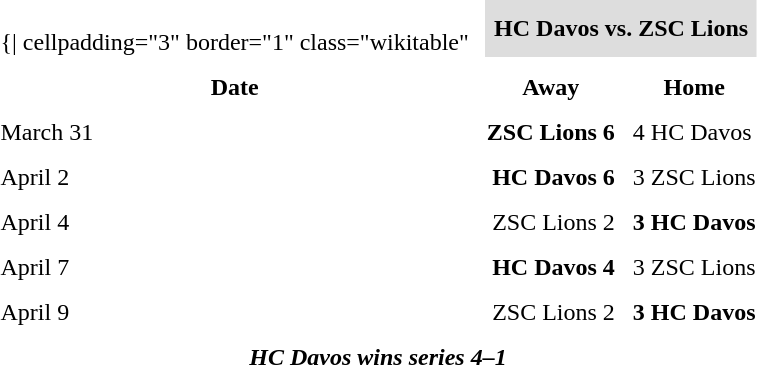<table cellspacing="10">
<tr>
<td valign="top"><br>	{| cellpadding="3" border="1"  class="wikitable"</td>
<th bgcolor="#DDDDDD" colspan="4">HC Davos vs. ZSC Lions</th>
</tr>
<tr>
<th>Date</th>
<th>Away</th>
<th>Home</th>
</tr>
<tr>
<td>March 31</td>
<td align = "right"><strong>ZSC Lions 6</strong></td>
<td>4 HC Davos</td>
</tr>
<tr>
<td>April 2</td>
<td align = "right"><strong>HC Davos 6</strong></td>
<td>3 ZSC Lions</td>
</tr>
<tr>
<td>April 4</td>
<td align = "right">ZSC Lions 2</td>
<td><strong>3 HC Davos</strong></td>
</tr>
<tr>
<td>April 7</td>
<td align = "right"><strong>HC Davos 4</strong></td>
<td>3 ZSC Lions</td>
</tr>
<tr>
<td>April 9</td>
<td align = "right">ZSC Lions 2</td>
<td><strong>3 HC Davos</strong></td>
</tr>
<tr align="center">
<td colspan="4"><strong><em>HC Davos wins series 4–1</em></strong></td>
</tr>
</table>
